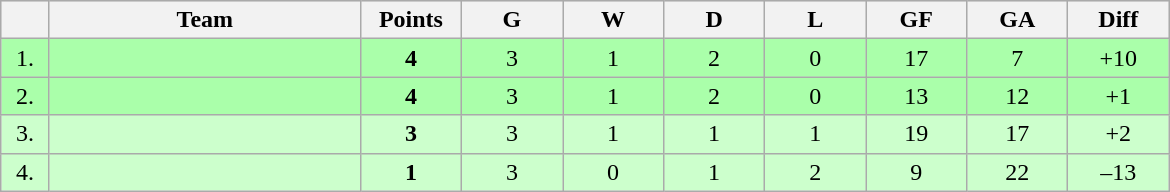<table class=wikitable style="text-align:center">
<tr bgcolor="#DCDCDC">
<th width="25"></th>
<th width="200">Team</th>
<th width="60">Points</th>
<th width="60">G</th>
<th width="60">W</th>
<th width="60">D</th>
<th width="60">L</th>
<th width="60">GF</th>
<th width="60">GA</th>
<th width="60">Diff</th>
</tr>
<tr bgcolor=#AAFFAA>
<td>1.</td>
<td align=left></td>
<td><strong>4</strong></td>
<td>3</td>
<td>1</td>
<td>2</td>
<td>0</td>
<td>17</td>
<td>7</td>
<td>+10</td>
</tr>
<tr bgcolor=#AAFFAA>
<td>2.</td>
<td align=left></td>
<td><strong>4</strong></td>
<td>3</td>
<td>1</td>
<td>2</td>
<td>0</td>
<td>13</td>
<td>12</td>
<td>+1</td>
</tr>
<tr bgcolor=#CCFFCC>
<td>3.</td>
<td align=left></td>
<td><strong>3</strong></td>
<td>3</td>
<td>1</td>
<td>1</td>
<td>1</td>
<td>19</td>
<td>17</td>
<td>+2</td>
</tr>
<tr bgcolor=#CCFFCC>
<td>4.</td>
<td align=left></td>
<td><strong>1</strong></td>
<td>3</td>
<td>0</td>
<td>1</td>
<td>2</td>
<td>9</td>
<td>22</td>
<td>–13</td>
</tr>
</table>
